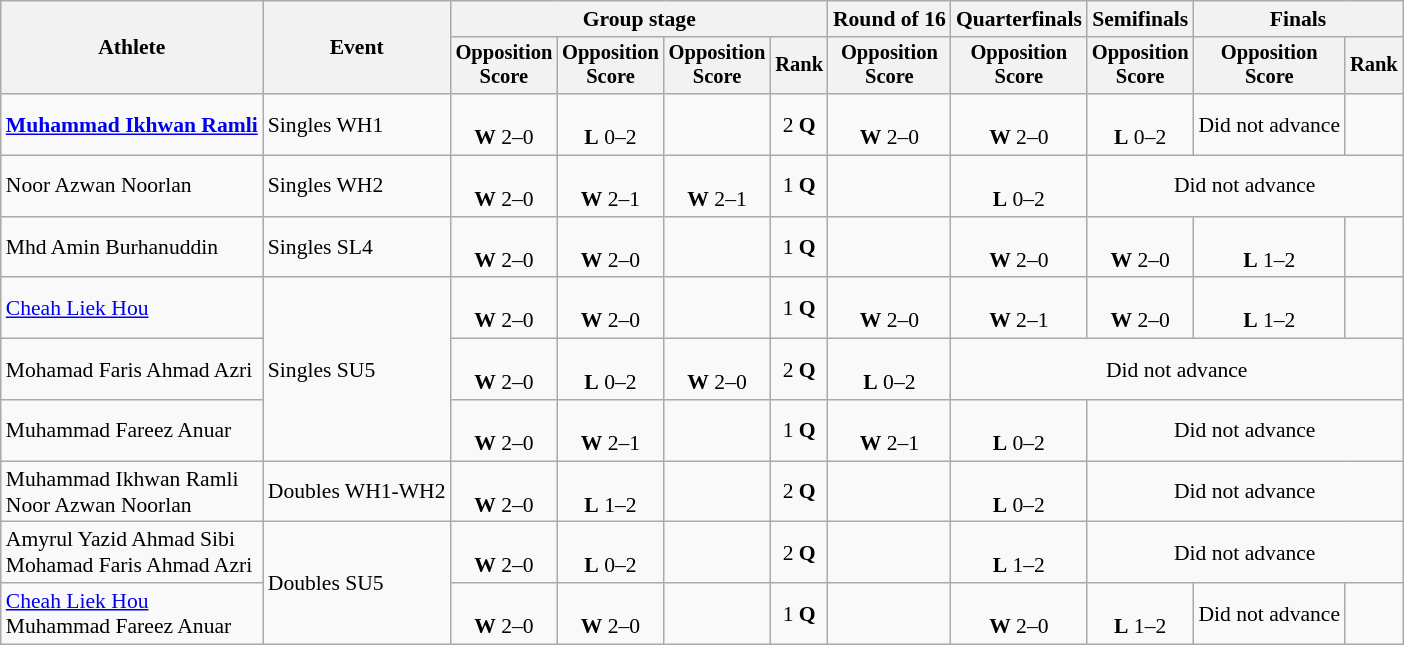<table class="wikitable" style="font-size:90%; text-align:center">
<tr>
<th rowspan="2">Athlete</th>
<th rowspan="2">Event</th>
<th colspan="4">Group stage</th>
<th>Round of 16</th>
<th>Quarterfinals</th>
<th>Semifinals</th>
<th colspan="2">Finals</th>
</tr>
<tr style="font-size:95%">
<th>Opposition<br>Score</th>
<th>Opposition<br>Score</th>
<th>Opposition<br>Score</th>
<th>Rank</th>
<th>Opposition<br>Score</th>
<th>Opposition<br>Score</th>
<th>Opposition<br>Score</th>
<th>Opposition<br>Score</th>
<th>Rank</th>
</tr>
<tr>
<td align="left"><strong><a href='#'>Muhammad Ikhwan Ramli</a></strong></td>
<td align="left">Singles WH1</td>
<td><br><strong>W</strong> 2–0</td>
<td><br><strong>L</strong> 0–2</td>
<td></td>
<td>2 <strong>Q</strong></td>
<td><br><strong>W</strong> 2–0</td>
<td><br><strong>W</strong> 2–0</td>
<td><br><strong>L</strong> 0–2</td>
<td>Did not advance</td>
<td></td>
</tr>
<tr>
<td align="left">Noor Azwan Noorlan</td>
<td align="left">Singles WH2</td>
<td><br><strong>W</strong> 2–0</td>
<td><br><strong>W</strong> 2–1</td>
<td><br><strong>W</strong> 2–1</td>
<td>1 <strong>Q</strong></td>
<td></td>
<td><br><strong>L</strong> 0–2</td>
<td colspan="3">Did not advance</td>
</tr>
<tr>
<td align="left">Mhd Amin Burhanuddin</td>
<td align="left">Singles SL4</td>
<td><br><strong>W</strong> 2–0</td>
<td><br><strong>W</strong> 2–0</td>
<td></td>
<td>1 <strong>Q</strong></td>
<td></td>
<td><br><strong>W</strong> 2–0</td>
<td><br><strong>W</strong> 2–0</td>
<td><br><strong>L</strong> 1–2</td>
<td></td>
</tr>
<tr>
<td align="left"><a href='#'>Cheah Liek Hou</a></td>
<td align="left" rowspan="3">Singles SU5</td>
<td><br><strong>W</strong> 2–0</td>
<td><br><strong>W</strong> 2–0</td>
<td></td>
<td>1 <strong>Q</strong></td>
<td><br><strong>W</strong> 2–0</td>
<td><br><strong>W</strong> 2–1</td>
<td><br><strong>W</strong> 2–0</td>
<td><br><strong>L</strong> 1–2</td>
<td></td>
</tr>
<tr>
<td align="left">Mohamad Faris Ahmad Azri</td>
<td><br><strong>W</strong> 2–0</td>
<td><br><strong>L</strong> 0–2</td>
<td><br><strong>W</strong> 2–0</td>
<td>2 <strong>Q</strong></td>
<td><br><strong>L</strong> 0–2</td>
<td colspan="4">Did not advance</td>
</tr>
<tr>
<td align="left">Muhammad Fareez Anuar</td>
<td><br><strong>W</strong> 2–0</td>
<td><br><strong>W</strong> 2–1</td>
<td></td>
<td>1 <strong>Q</strong></td>
<td><br><strong>W</strong> 2–1</td>
<td><br><strong>L</strong> 0–2</td>
<td colspan="3">Did not advance</td>
</tr>
<tr>
<td align="left">Muhammad Ikhwan Ramli<br>Noor Azwan Noorlan</td>
<td align="left">Doubles WH1-WH2</td>
<td><br><strong>W</strong> 2–0</td>
<td><br><strong>L</strong> 1–2</td>
<td></td>
<td>2 <strong>Q</strong></td>
<td></td>
<td><br><strong>L</strong> 0–2</td>
<td colspan="3">Did not advance</td>
</tr>
<tr>
<td align="left">Amyrul Yazid Ahmad Sibi<br>Mohamad Faris Ahmad Azri</td>
<td align="left" rowspan="2">Doubles SU5</td>
<td><br><strong>W</strong> 2–0</td>
<td><br><strong>L</strong> 0–2</td>
<td></td>
<td>2 <strong>Q</strong></td>
<td></td>
<td><br><strong>L</strong> 1–2</td>
<td colspan="3">Did not advance</td>
</tr>
<tr>
<td align="left"><a href='#'>Cheah Liek Hou</a><br>Muhammad Fareez Anuar</td>
<td><br><strong>W</strong> 2–0</td>
<td><br><strong>W</strong> 2–0</td>
<td></td>
<td>1 <strong>Q</strong></td>
<td></td>
<td><br><strong>W</strong> 2–0</td>
<td><br><strong>L</strong> 1–2</td>
<td>Did not advance</td>
<td></td>
</tr>
</table>
